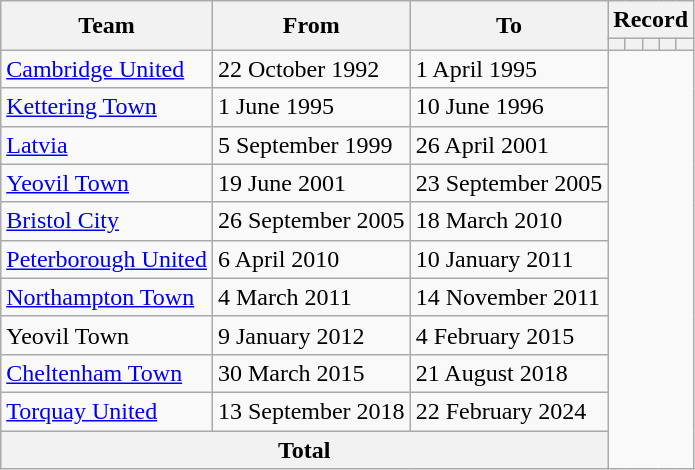<table class=wikitable style="text-align: center">
<tr>
<th rowspan=2>Team</th>
<th rowspan=2>From</th>
<th rowspan=2>To</th>
<th colspan=5>Record</th>
</tr>
<tr>
<th></th>
<th></th>
<th></th>
<th></th>
<th></th>
</tr>
<tr>
<td align=left><a href='#'>Cambridge United</a></td>
<td align=left>22 October 1992</td>
<td align=left>1 April 1995<br></td>
</tr>
<tr>
<td align=left><a href='#'>Kettering Town</a></td>
<td align=left>1 June 1995</td>
<td align=left>10 June 1996<br></td>
</tr>
<tr>
<td align=left><a href='#'>Latvia</a></td>
<td align=left>5 September 1999</td>
<td align=left>26 April 2001<br></td>
</tr>
<tr>
<td align=left><a href='#'>Yeovil Town</a></td>
<td align=left>19 June 2001</td>
<td align=left>23 September 2005<br></td>
</tr>
<tr>
<td align=left><a href='#'>Bristol City</a></td>
<td align=left>26 September 2005</td>
<td align=left>18 March 2010<br></td>
</tr>
<tr>
<td align=left><a href='#'>Peterborough United</a></td>
<td align=left>6 April 2010</td>
<td align=left>10 January 2011<br></td>
</tr>
<tr>
<td align=left><a href='#'>Northampton Town</a></td>
<td align=left>4 March 2011</td>
<td align=left>14 November 2011<br></td>
</tr>
<tr>
<td align=left>Yeovil Town</td>
<td align=left>9 January 2012</td>
<td align=left>4 February 2015<br></td>
</tr>
<tr>
<td align=left><a href='#'>Cheltenham Town</a></td>
<td align=left>30 March 2015</td>
<td align=left>21 August 2018<br></td>
</tr>
<tr>
<td align=left><a href='#'>Torquay United</a></td>
<td align=left>13 September 2018</td>
<td align=left>22 February 2024<br></td>
</tr>
<tr>
<th colspan=3>Total<br></th>
</tr>
</table>
